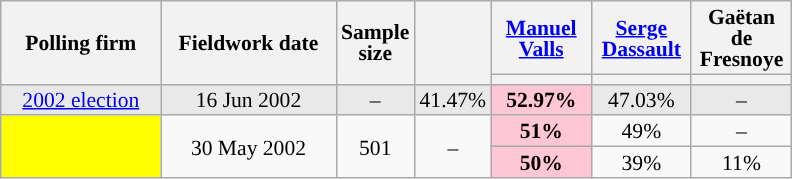<table class="wikitable sortable" style="text-align:center;font-size:90%;line-height:14px;">
<tr style="height:40px;">
<th style="width:100px;" rowspan="2">Polling firm</th>
<th style="width:110px;" rowspan="2">Fieldwork date</th>
<th style="width:35px;" rowspan="2">Sample<br>size</th>
<th style="width:30px;" rowspan="2"></th>
<th class="unsortable" style="width:60px;"><a href='#'>Manuel Valls</a><br></th>
<th class="unsortable" style="width:60px;"><a href='#'>Serge Dassault</a><br></th>
<th class="unsortable" style="width:60px;">Gaëtan de Fresnoye<br></th>
</tr>
<tr>
<th style="background:"></th>
<th style="background:"></th>
<th style="background:"></th>
</tr>
<tr style="background:#E9E9E9;">
<td><a href='#'>2002 election</a></td>
<td data-sort-value="2002-06-16">16 Jun 2002</td>
<td>–</td>
<td>41.47%</td>
<td style="background:#FFC6D5;"><strong>52.97%</strong></td>
<td>47.03%</td>
<td>–</td>
</tr>
<tr>
<td rowspan="2" style="background:yellow;"></td>
<td rowspan="2" data-sort-value="2002-05-30">30 May 2002</td>
<td rowspan="2">501</td>
<td rowspan="2">–</td>
<td style="background:#FFC6D5;"><strong>51%</strong></td>
<td>49%</td>
<td>–</td>
</tr>
<tr>
<td style="background:#FFC6D5;"><strong>50%</strong></td>
<td>39%</td>
<td>11%</td>
</tr>
</table>
